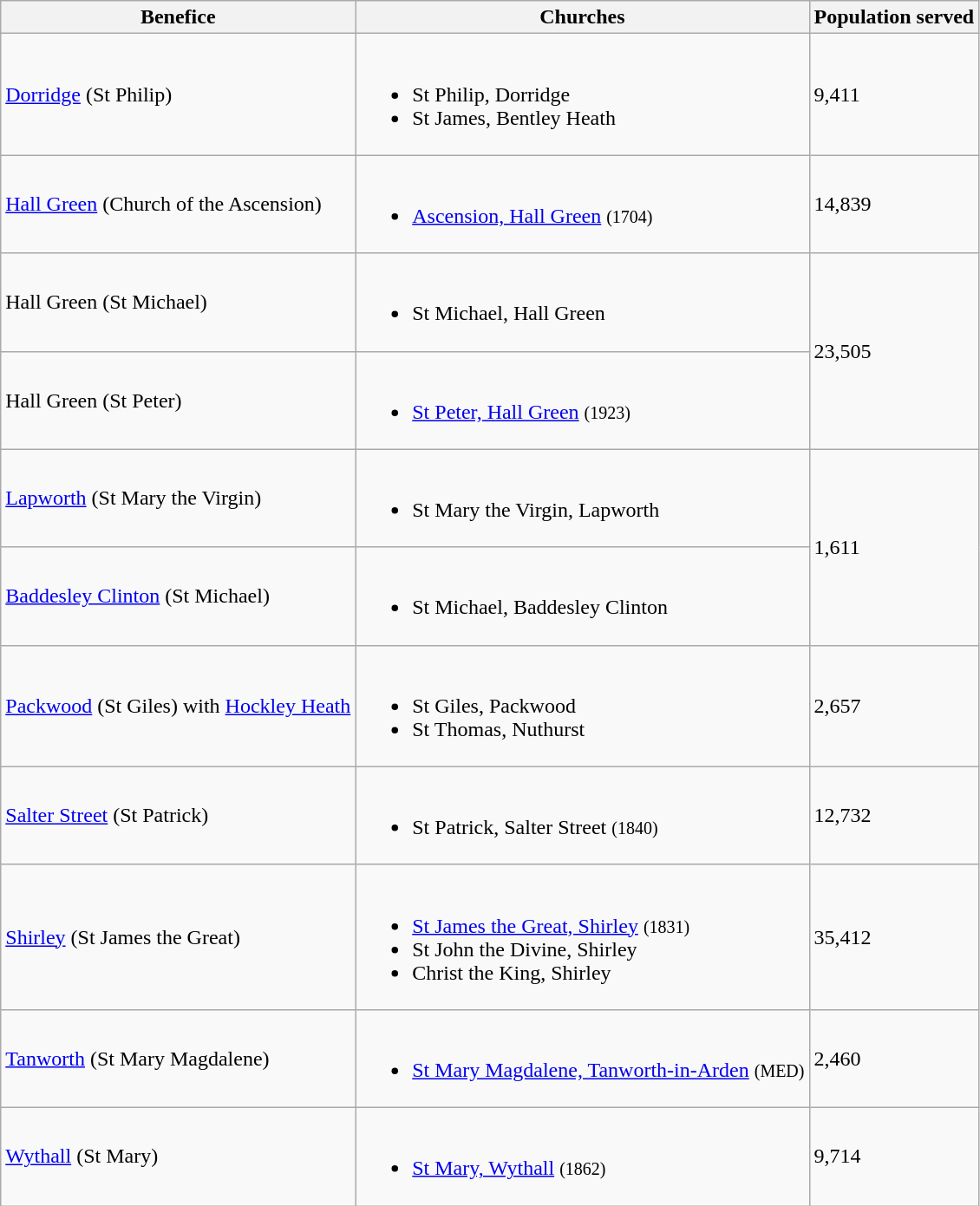<table class="wikitable">
<tr>
<th>Benefice</th>
<th>Churches</th>
<th>Population served</th>
</tr>
<tr>
<td><a href='#'>Dorridge</a> (St Philip)</td>
<td><br><ul><li>St Philip, Dorridge</li><li>St James, Bentley Heath</li></ul></td>
<td>9,411</td>
</tr>
<tr>
<td><a href='#'>Hall Green</a> (Church of the Ascension)</td>
<td><br><ul><li><a href='#'>Ascension, Hall Green</a> <small>(1704)</small></li></ul></td>
<td>14,839</td>
</tr>
<tr>
<td>Hall Green (St Michael)</td>
<td><br><ul><li>St Michael, Hall Green</li></ul></td>
<td rowspan="2">23,505</td>
</tr>
<tr>
<td>Hall Green (St Peter)</td>
<td><br><ul><li><a href='#'>St Peter, Hall Green</a> <small>(1923)</small></li></ul></td>
</tr>
<tr>
<td><a href='#'>Lapworth</a> (St Mary the Virgin)</td>
<td><br><ul><li>St Mary the Virgin, Lapworth</li></ul></td>
<td rowspan="2">1,611</td>
</tr>
<tr>
<td><a href='#'>Baddesley Clinton</a> (St Michael)</td>
<td><br><ul><li>St Michael, Baddesley Clinton</li></ul></td>
</tr>
<tr>
<td><a href='#'>Packwood</a> (St Giles) with <a href='#'>Hockley Heath</a></td>
<td><br><ul><li>St Giles, Packwood</li><li>St Thomas, Nuthurst</li></ul></td>
<td>2,657</td>
</tr>
<tr>
<td><a href='#'>Salter Street</a> (St Patrick)</td>
<td><br><ul><li>St Patrick, Salter Street <small>(1840)</small></li></ul></td>
<td>12,732</td>
</tr>
<tr>
<td><a href='#'>Shirley</a> (St James the Great)</td>
<td><br><ul><li><a href='#'>St James the Great, Shirley</a> <small>(1831)</small></li><li>St John the Divine, Shirley</li><li>Christ the King, Shirley</li></ul></td>
<td>35,412</td>
</tr>
<tr>
<td><a href='#'>Tanworth</a> (St Mary Magdalene)</td>
<td><br><ul><li><a href='#'>St Mary Magdalene, Tanworth-in-Arden</a> <small>(MED)</small></li></ul></td>
<td>2,460</td>
</tr>
<tr>
<td><a href='#'>Wythall</a> (St Mary)</td>
<td><br><ul><li><a href='#'>St Mary, Wythall</a> <small>(1862)</small></li></ul></td>
<td>9,714</td>
</tr>
</table>
